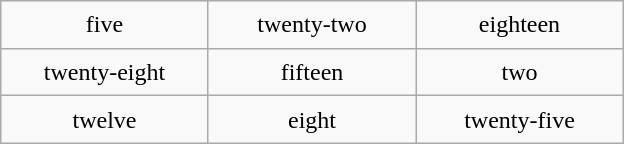<table class="wikitable" style="margin-left:auto;margin-right:auto;text-align:center;width:26em;height:6em;table-layout:fixed;">
<tr>
<td>five</td>
<td>twenty-two</td>
<td>eighteen</td>
</tr>
<tr>
<td>twenty-eight</td>
<td>fifteen</td>
<td>two</td>
</tr>
<tr>
<td>twelve</td>
<td>eight</td>
<td>twenty-five</td>
</tr>
</table>
